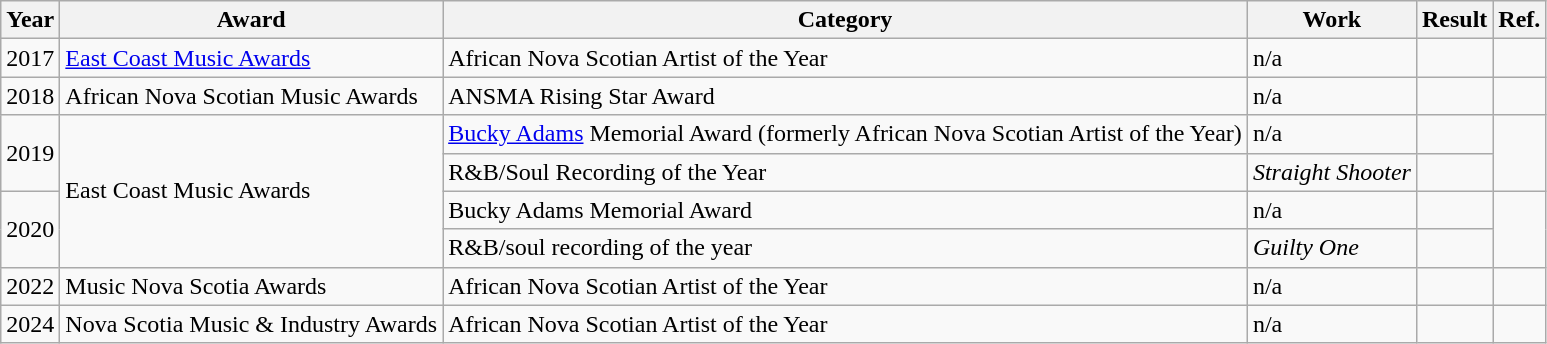<table class="wikitable">
<tr>
<th>Year</th>
<th>Award</th>
<th>Category</th>
<th>Work</th>
<th>Result</th>
<th>Ref.</th>
</tr>
<tr>
<td>2017</td>
<td><a href='#'>East Coast Music Awards</a></td>
<td>African Nova Scotian Artist of the Year</td>
<td>n/a</td>
<td></td>
<td></td>
</tr>
<tr>
<td>2018</td>
<td>African Nova Scotian Music Awards</td>
<td>ANSMA Rising Star Award</td>
<td>n/a</td>
<td></td>
<td></td>
</tr>
<tr>
<td rowspan="2">2019</td>
<td rowspan="4">East Coast Music Awards</td>
<td><a href='#'>Bucky Adams</a> Memorial Award (formerly African Nova Scotian Artist of the Year)</td>
<td>n/a</td>
<td></td>
<td rowspan="2"></td>
</tr>
<tr>
<td>R&B/Soul Recording of the Year</td>
<td><em>Straight Shooter</em></td>
<td></td>
</tr>
<tr>
<td rowspan="2">2020</td>
<td>Bucky Adams Memorial Award</td>
<td>n/a</td>
<td></td>
<td rowspan="2"></td>
</tr>
<tr>
<td>R&B/soul recording of the year</td>
<td><em>Guilty One</em></td>
<td></td>
</tr>
<tr>
<td>2022</td>
<td>Music Nova Scotia Awards</td>
<td>African Nova Scotian Artist of the Year</td>
<td>n/a</td>
<td></td>
<td></td>
</tr>
<tr>
<td>2024</td>
<td>Nova Scotia Music & Industry Awards</td>
<td>African Nova Scotian Artist of the Year</td>
<td>n/a</td>
<td></td>
<td></td>
</tr>
</table>
